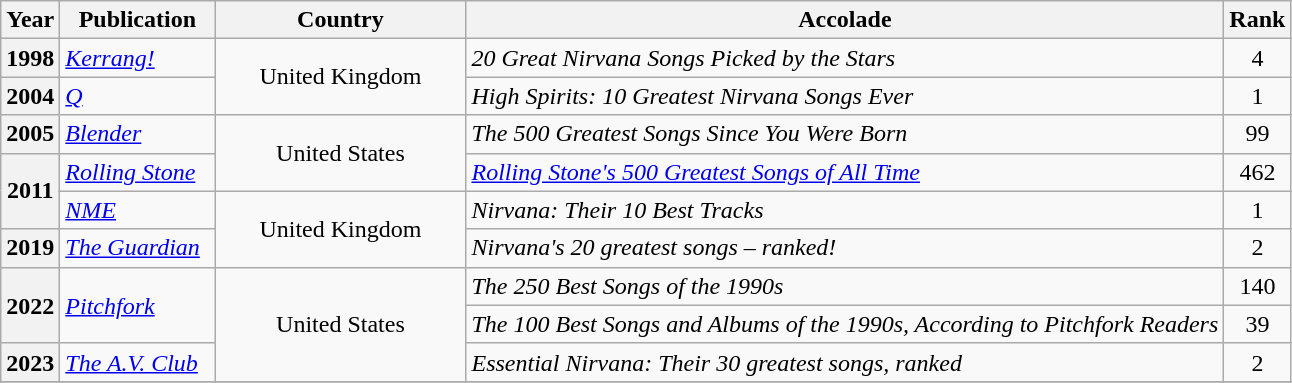<table class="wikitable plainrowheaders" style="text-align:left;">
<tr>
<th scope="col">Year</th>
<th scope="col" style="width:6em;">Publication</th>
<th scope="col" style="width:10em;">Country</th>
<th scope="col">Accolade</th>
<th scope="col">Rank</th>
</tr>
<tr>
<th scope="row">1998</th>
<td><em><a href='#'>Kerrang!</a></em></td>
<td style="text-align:center;" rowspan="2">United Kingdom</td>
<td><em>20 Great Nirvana Songs Picked by the Stars</em></td>
<td style="text-align:center;">4</td>
</tr>
<tr>
<th scope="row">2004</th>
<td><em><a href='#'>Q</a></em></td>
<td><em>High Spirits: 10 Greatest Nirvana Songs Ever</em></td>
<td style="text-align:center;">1</td>
</tr>
<tr>
<th scope="row">2005</th>
<td><em><a href='#'>Blender</a></em></td>
<td style="text-align:center;" rowspan="2">United States</td>
<td><em>The 500 Greatest Songs Since You Were Born</em></td>
<td style="text-align:center;">99</td>
</tr>
<tr>
<th scope="row" rowspan="2">2011</th>
<td><em><a href='#'>Rolling Stone</a></em></td>
<td><em><a href='#'>Rolling Stone's 500 Greatest Songs of All Time</a></em></td>
<td style="text-align:center;">462</td>
</tr>
<tr>
<td><em><a href='#'>NME</a></em></td>
<td style="text-align:center;" rowspan="2">United Kingdom</td>
<td><em>Nirvana: Their 10 Best Tracks</em></td>
<td style="text-align:center;">1</td>
</tr>
<tr>
<th scope="row">2019</th>
<td><em><a href='#'>The Guardian</a></em></td>
<td><em>Nirvana's 20 greatest songs – ranked!</em></td>
<td style="text-align:center;">2</td>
</tr>
<tr>
<th scope="row" rowspan="2">2022</th>
<td rowspan="2"><em><a href='#'>Pitchfork</a></em></td>
<td style="text-align:center;" rowspan="3">United States</td>
<td><em>The 250 Best Songs of the 1990s</em></td>
<td style="text-align:center;">140</td>
</tr>
<tr>
<td><em>The 100 Best Songs and Albums of the 1990s, According to Pitchfork Readers</em></td>
<td style="text-align:center;">39</td>
</tr>
<tr>
<th scope="row">2023</th>
<td><em><a href='#'>The A.V. Club</a></em></td>
<td><em>Essential Nirvana: Their 30 greatest songs, ranked</td>
<td style="text-align:center;">2</td>
</tr>
<tr>
</tr>
</table>
